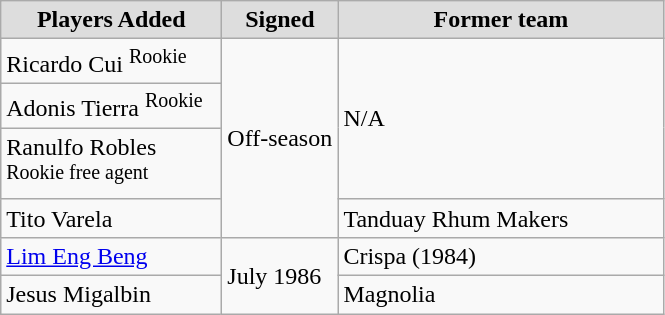<table class="wikitable sortable sortable">
<tr align="center" bgcolor="#dddddd">
<td style="width:140px"><strong>Players Added</strong></td>
<td style="width:70px"><strong>Signed</strong></td>
<td style="width:210px"><strong>Former team</strong></td>
</tr>
<tr>
<td>Ricardo Cui <sup>Rookie</sup></td>
<td rowspan="4">Off-season</td>
<td rowspan="3">N/A</td>
</tr>
<tr>
<td>Adonis Tierra <sup>Rookie</sup></td>
</tr>
<tr>
<td>Ranulfo Robles <sup>Rookie free agent</sup></td>
</tr>
<tr>
<td>Tito Varela</td>
<td>Tanduay Rhum Makers</td>
</tr>
<tr>
<td><a href='#'>Lim Eng Beng</a></td>
<td rowspan="2">July 1986</td>
<td>Crispa (1984)</td>
</tr>
<tr>
<td>Jesus Migalbin</td>
<td>Magnolia</td>
</tr>
</table>
